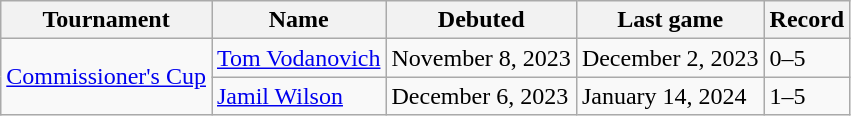<table class="wikitable">
<tr>
<th>Tournament</th>
<th>Name</th>
<th>Debuted</th>
<th>Last game</th>
<th>Record</th>
</tr>
<tr>
<td rowspan=2><a href='#'>Commissioner's Cup</a></td>
<td><a href='#'>Tom Vodanovich</a></td>
<td>November 8, 2023 </td>
<td>December 2, 2023 </td>
<td>0–5</td>
</tr>
<tr>
<td><a href='#'>Jamil Wilson</a></td>
<td>December 6, 2023 </td>
<td>January 14, 2024 </td>
<td>1–5</td>
</tr>
</table>
